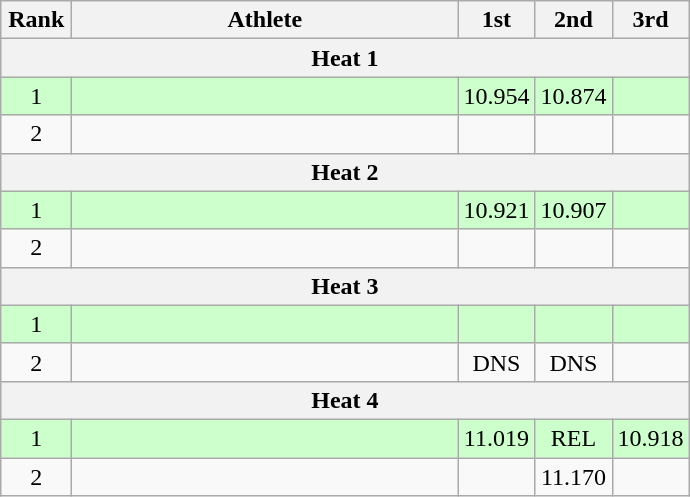<table class=wikitable style="text-align:center">
<tr>
<th width=40>Rank</th>
<th width=250>Athlete</th>
<th width=40>1st</th>
<th width=40>2nd</th>
<th width=40>3rd</th>
</tr>
<tr>
<th colspan=5>Heat 1</th>
</tr>
<tr bgcolor="ccffcc">
<td>1</td>
<td align=left></td>
<td>10.954</td>
<td>10.874</td>
<td></td>
</tr>
<tr>
<td>2</td>
<td align=left></td>
<td></td>
<td></td>
<td></td>
</tr>
<tr>
<th colspan=5>Heat 2</th>
</tr>
<tr bgcolor="ccffcc">
<td>1</td>
<td align=left></td>
<td>10.921</td>
<td>10.907</td>
<td></td>
</tr>
<tr>
<td>2</td>
<td align=left></td>
<td></td>
<td></td>
<td></td>
</tr>
<tr>
<th colspan=5>Heat 3</th>
</tr>
<tr bgcolor="ccffcc">
<td>1</td>
<td align=left></td>
<td></td>
<td></td>
<td></td>
</tr>
<tr>
<td>2</td>
<td align=left></td>
<td>DNS</td>
<td>DNS</td>
<td></td>
</tr>
<tr>
<th colspan=5>Heat 4</th>
</tr>
<tr bgcolor="ccffcc">
<td>1</td>
<td align=left></td>
<td>11.019</td>
<td>REL</td>
<td>10.918</td>
</tr>
<tr>
<td>2</td>
<td align=left></td>
<td></td>
<td>11.170</td>
<td></td>
</tr>
</table>
